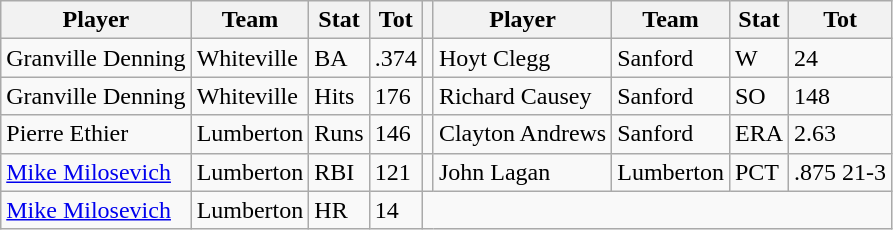<table class="wikitable">
<tr>
<th>Player</th>
<th>Team</th>
<th>Stat</th>
<th>Tot</th>
<th></th>
<th>Player</th>
<th>Team</th>
<th>Stat</th>
<th>Tot</th>
</tr>
<tr>
<td>Granville Denning</td>
<td>Whiteville</td>
<td>BA</td>
<td>.374</td>
<td></td>
<td>Hoyt Clegg</td>
<td>Sanford</td>
<td>W</td>
<td>24</td>
</tr>
<tr>
<td>Granville Denning</td>
<td>Whiteville</td>
<td>Hits</td>
<td>176</td>
<td></td>
<td>Richard Causey</td>
<td>Sanford</td>
<td>SO</td>
<td>148</td>
</tr>
<tr>
<td>Pierre Ethier</td>
<td>Lumberton</td>
<td>Runs</td>
<td>146</td>
<td></td>
<td>Clayton Andrews</td>
<td>Sanford</td>
<td>ERA</td>
<td>2.63</td>
</tr>
<tr>
<td><a href='#'>Mike Milosevich</a></td>
<td>Lumberton</td>
<td>RBI</td>
<td>121</td>
<td></td>
<td>John Lagan</td>
<td>Lumberton</td>
<td>PCT</td>
<td>.875 21-3</td>
</tr>
<tr>
<td><a href='#'>Mike Milosevich</a></td>
<td>Lumberton</td>
<td>HR</td>
<td>14</td>
</tr>
</table>
